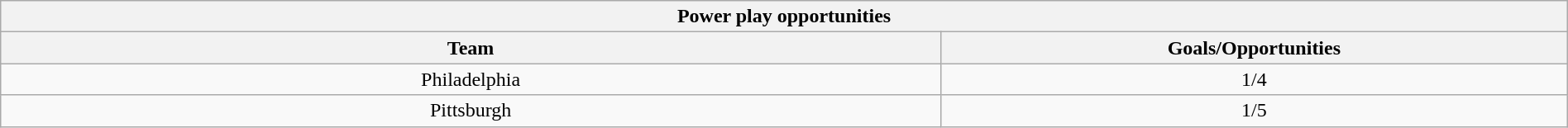<table class="wikitable" style="width:100%;text-align: center;">
<tr>
<th colspan=2>Power play opportunities</th>
</tr>
<tr>
<th style="width:60%;">Team</th>
<th style="width:40%;">Goals/Opportunities</th>
</tr>
<tr>
<td>Philadelphia</td>
<td>1/4</td>
</tr>
<tr>
<td>Pittsburgh</td>
<td>1/5</td>
</tr>
</table>
